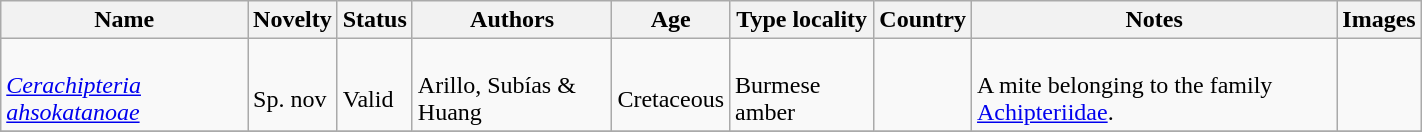<table class="wikitable sortable" align="center" width="75%">
<tr>
<th>Name</th>
<th>Novelty</th>
<th>Status</th>
<th>Authors</th>
<th>Age</th>
<th>Type locality</th>
<th>Country</th>
<th>Notes</th>
<th>Images</th>
</tr>
<tr>
<td><br><em><a href='#'>Cerachipteria ahsokatanoae</a></em></td>
<td><br>Sp. nov</td>
<td><br>Valid</td>
<td><br>Arillo, Subías & Huang</td>
<td><br>Cretaceous</td>
<td><br>Burmese amber</td>
<td><br></td>
<td><br>A mite belonging to the family <a href='#'>Achipteriidae</a>.</td>
<td></td>
</tr>
<tr>
</tr>
</table>
